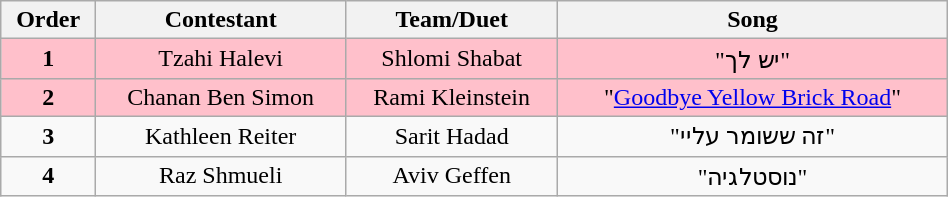<table class="wikitable" style="text-align: center; width:50%;">
<tr>
<th>Order</th>
<th>Contestant</th>
<th>Team/Duet</th>
<th>Song</th>
</tr>
<tr bgcolor="pink">
<td align="center"><strong>1</strong></td>
<td>Tzahi Halevi</td>
<td align="center">Shlomi Shabat</td>
<td>"יש לך"</td>
</tr>
<tr bgcolor="pink">
<td align="center"><strong>2</strong></td>
<td>Chanan Ben Simon</td>
<td align="center">Rami Kleinstein</td>
<td>"<a href='#'>Goodbye Yellow Brick Road</a>"</td>
</tr>
<tr>
<td align="center"><strong>3</strong></td>
<td>Kathleen Reiter</td>
<td align="center">Sarit Hadad</td>
<td>"זה ששומר עליי"</td>
</tr>
<tr>
<td align="center"><strong>4</strong></td>
<td>Raz Shmueli</td>
<td align="center">Aviv Geffen</td>
<td>"נוסטלגיה"</td>
</tr>
</table>
